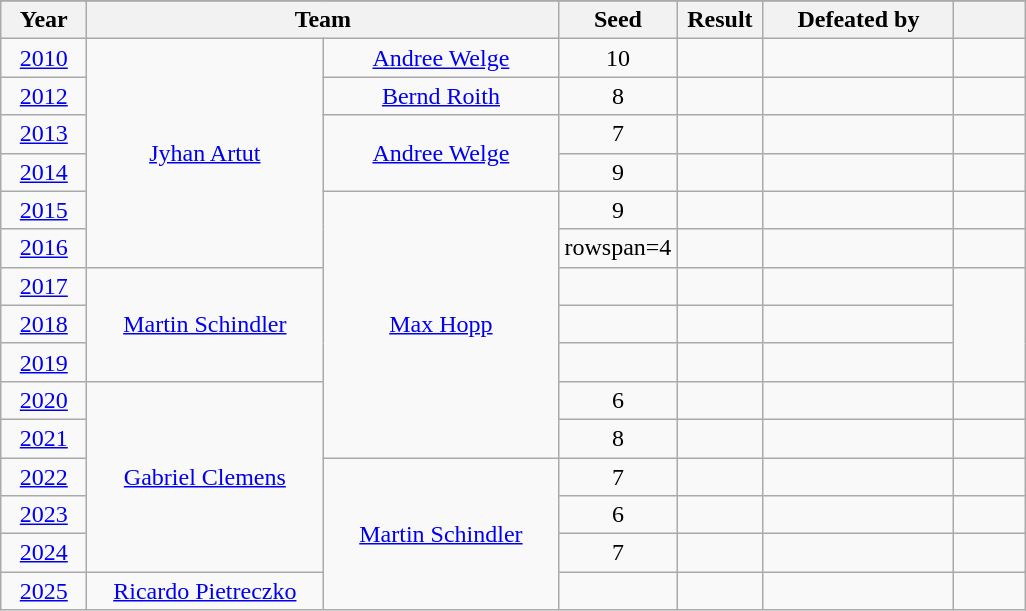<table class="wikitable" style="text-align: center;">
<tr style= "background: #e2e2e2;">
</tr>
<tr style="background: #efefef;">
<th width=50px>Year</th>
<th colspan="2">Team</th>
<th width=50px>Seed</th>
<th width=50px>Result</th>
<th width=120px>Defeated by</th>
<th width=40px></th>
</tr>
<tr>
<td><a href='#'>2010</a></td>
<td rowspan=6 width=150px><a href='#'>Jyhan Artut</a></td>
<td width=150px><a href='#'>Andree Welge</a></td>
<td>10</td>
<td></td>
<td> </td>
<td></td>
</tr>
<tr>
<td><a href='#'>2012</a></td>
<td><a href='#'>Bernd Roith</a></td>
<td>8</td>
<td></td>
<td> </td>
<td></td>
</tr>
<tr>
<td><a href='#'>2013</a></td>
<td rowspan=2><a href='#'>Andree Welge</a></td>
<td>7</td>
<td></td>
<td> </td>
<td></td>
</tr>
<tr>
<td><a href='#'>2014</a></td>
<td>9</td>
<td></td>
<td> </td>
<td></td>
</tr>
<tr>
<td><a href='#'>2015</a></td>
<td rowspan=7><a href='#'>Max Hopp</a></td>
<td>9</td>
<td></td>
<td> </td>
<td></td>
</tr>
<tr>
<td><a href='#'>2016</a></td>
<td>rowspan=4 </td>
<td></td>
<td> </td>
<td></td>
</tr>
<tr>
<td><a href='#'>2017</a></td>
<td rowspan=3><a href='#'>Martin Schindler</a></td>
<td></td>
<td> </td>
<td></td>
</tr>
<tr>
<td><a href='#'>2018</a></td>
<td></td>
<td> </td>
<td></td>
</tr>
<tr>
<td><a href='#'>2019</a></td>
<td></td>
<td> </td>
<td></td>
</tr>
<tr>
<td><a href='#'>2020</a></td>
<td rowspan=5><a href='#'>Gabriel Clemens</a></td>
<td>6</td>
<td></td>
<td> </td>
<td></td>
</tr>
<tr>
<td><a href='#'>2021</a></td>
<td>8</td>
<td></td>
<td> </td>
<td></td>
</tr>
<tr>
<td><a href='#'>2022</a></td>
<td rowspan=4><a href='#'>Martin Schindler</a></td>
<td>7</td>
<td></td>
<td> </td>
<td></td>
</tr>
<tr>
<td><a href='#'>2023</a></td>
<td>6</td>
<td></td>
<td> </td>
<td></td>
</tr>
<tr>
<td><a href='#'>2024</a></td>
<td>7</td>
<td></td>
<td> </td>
<td></td>
</tr>
<tr>
<td><a href='#'>2025</a></td>
<td><a href='#'>Ricardo Pietreczko</a></td>
<td></td>
<td></td>
<td></td>
<td></td>
</tr>
</table>
